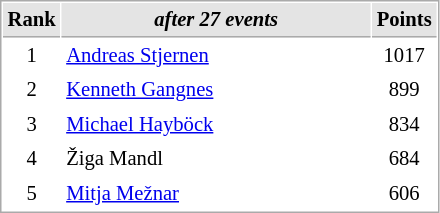<table cellspacing="1" cellpadding="3" style="border:1px solid #aaa; font-size:86%;">
<tr style="background:#e4e4e4;">
<th style="border-bottom:1px solid #aaa; width:10px;">Rank</th>
<th style="border-bottom:1px solid #aaa; width:200px;"><em>after 27 events</em></th>
<th style="border-bottom:1px solid #aaa; width:20px;">Points</th>
</tr>
<tr>
<td align=center>1</td>
<td> <a href='#'>Andreas Stjernen</a></td>
<td align=center>1017</td>
</tr>
<tr>
<td align=center>2</td>
<td> <a href='#'>Kenneth Gangnes</a></td>
<td align=center>899</td>
</tr>
<tr>
<td align=center>3</td>
<td> <a href='#'>Michael Hayböck</a></td>
<td align=center>834</td>
</tr>
<tr>
<td align=center>4</td>
<td> Žiga Mandl</td>
<td align=center>684</td>
</tr>
<tr>
<td align=center>5</td>
<td> <a href='#'>Mitja Mežnar</a></td>
<td align=center>606</td>
</tr>
</table>
